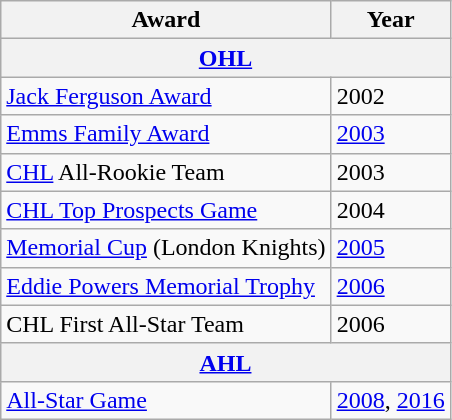<table class="wikitable">
<tr>
<th>Award</th>
<th>Year</th>
</tr>
<tr>
<th colspan="3"><a href='#'>OHL</a></th>
</tr>
<tr>
<td><a href='#'>Jack Ferguson Award</a></td>
<td>2002</td>
</tr>
<tr>
<td><a href='#'>Emms Family Award</a></td>
<td><a href='#'>2003</a></td>
</tr>
<tr>
<td><a href='#'>CHL</a> All-Rookie Team</td>
<td>2003</td>
</tr>
<tr>
<td><a href='#'>CHL Top Prospects Game</a></td>
<td>2004</td>
</tr>
<tr>
<td><a href='#'>Memorial Cup</a> (London Knights)</td>
<td><a href='#'>2005</a></td>
</tr>
<tr>
<td><a href='#'>Eddie Powers Memorial Trophy</a></td>
<td><a href='#'>2006</a></td>
</tr>
<tr>
<td>CHL First All-Star Team</td>
<td>2006</td>
</tr>
<tr>
<th colspan="3"><a href='#'>AHL</a></th>
</tr>
<tr>
<td><a href='#'>All-Star Game</a></td>
<td><a href='#'>2008</a>, <a href='#'>2016</a></td>
</tr>
</table>
